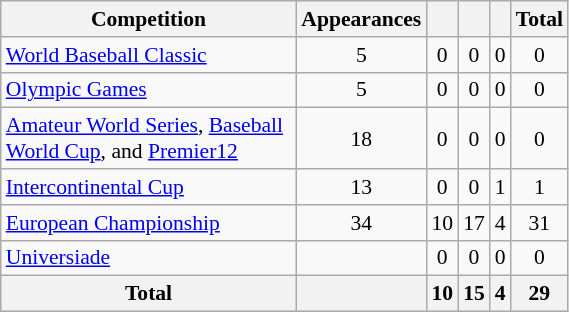<table class="wikitable" width=30% style="font-size:90%; text-align:center;">
<tr>
<th>Competition</th>
<th>Appearances</th>
<th></th>
<th></th>
<th></th>
<th>Total</th>
</tr>
<tr>
<td align=left><a href='#'>World Baseball Classic</a></td>
<td>5</td>
<td>0</td>
<td>0</td>
<td>0</td>
<td>0</td>
</tr>
<tr>
<td align=left><a href='#'>Olympic Games</a></td>
<td>5</td>
<td>0</td>
<td>0</td>
<td>0</td>
<td>0</td>
</tr>
<tr>
<td align=left><a href='#'>Amateur World Series</a>, <a href='#'>Baseball World Cup</a>, and <a href='#'>Premier12</a></td>
<td>18</td>
<td>0</td>
<td>0</td>
<td>0</td>
<td>0</td>
</tr>
<tr>
<td align=left><a href='#'>Intercontinental Cup</a></td>
<td>13</td>
<td>0</td>
<td>0</td>
<td>1</td>
<td>1</td>
</tr>
<tr>
<td align=left><a href='#'>European Championship</a></td>
<td>34</td>
<td>10</td>
<td>17</td>
<td>4</td>
<td>31</td>
</tr>
<tr>
<td align=left><a href='#'>Universiade</a></td>
<td></td>
<td>0</td>
<td>0</td>
<td>0</td>
<td>0</td>
</tr>
<tr>
<th>Total</th>
<th></th>
<th>10</th>
<th>15</th>
<th>4</th>
<th>29</th>
</tr>
</table>
